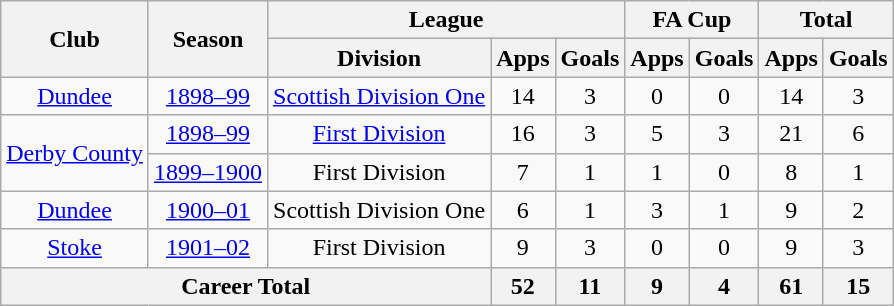<table class="wikitable" style="text-align: center;">
<tr>
<th rowspan="2">Club</th>
<th rowspan="2">Season</th>
<th colspan="3">League</th>
<th colspan="2">FA Cup</th>
<th colspan="2">Total</th>
</tr>
<tr>
<th>Division</th>
<th>Apps</th>
<th>Goals</th>
<th>Apps</th>
<th>Goals</th>
<th>Apps</th>
<th>Goals</th>
</tr>
<tr>
<td><a href='#'>Dundee</a></td>
<td><a href='#'>1898–99</a></td>
<td><a href='#'>Scottish Division One</a></td>
<td>14</td>
<td>3</td>
<td>0</td>
<td>0</td>
<td>14</td>
<td>3</td>
</tr>
<tr>
<td rowspan="2"><a href='#'>Derby County</a></td>
<td><a href='#'>1898–99</a></td>
<td><a href='#'>First Division</a></td>
<td>16</td>
<td>3</td>
<td>5</td>
<td>3</td>
<td>21</td>
<td>6</td>
</tr>
<tr>
<td><a href='#'>1899–1900</a></td>
<td>First Division</td>
<td>7</td>
<td>1</td>
<td>1</td>
<td>0</td>
<td>8</td>
<td>1</td>
</tr>
<tr>
<td><a href='#'>Dundee</a></td>
<td><a href='#'>1900–01</a></td>
<td>Scottish Division One</td>
<td>6</td>
<td>1</td>
<td>3</td>
<td>1</td>
<td>9</td>
<td>2</td>
</tr>
<tr>
<td><a href='#'>Stoke</a></td>
<td><a href='#'>1901–02</a></td>
<td>First Division</td>
<td>9</td>
<td>3</td>
<td>0</td>
<td>0</td>
<td>9</td>
<td>3</td>
</tr>
<tr>
<th colspan="3">Career Total</th>
<th>52</th>
<th>11</th>
<th>9</th>
<th>4</th>
<th>61</th>
<th>15</th>
</tr>
</table>
